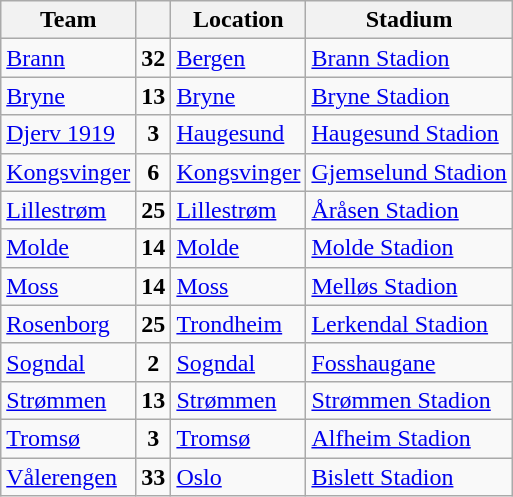<table class="wikitable sortable" border="1">
<tr>
<th>Team</th>
<th></th>
<th>Location</th>
<th>Stadium</th>
</tr>
<tr>
<td><a href='#'>Brann</a></td>
<td align="center"><strong>32</strong></td>
<td><a href='#'>Bergen</a></td>
<td><a href='#'>Brann Stadion</a></td>
</tr>
<tr>
<td><a href='#'>Bryne</a></td>
<td align="center"><strong>13</strong></td>
<td><a href='#'>Bryne</a></td>
<td><a href='#'>Bryne Stadion</a></td>
</tr>
<tr>
<td><a href='#'>Djerv 1919</a></td>
<td align="center"><strong>3</strong></td>
<td><a href='#'>Haugesund</a></td>
<td><a href='#'>Haugesund Stadion</a></td>
</tr>
<tr>
<td><a href='#'>Kongsvinger</a></td>
<td align="center"><strong>6</strong></td>
<td><a href='#'>Kongsvinger</a></td>
<td><a href='#'>Gjemselund Stadion</a></td>
</tr>
<tr>
<td><a href='#'>Lillestrøm</a></td>
<td align="center"><strong>25</strong></td>
<td><a href='#'>Lillestrøm</a></td>
<td><a href='#'>Åråsen Stadion</a></td>
</tr>
<tr>
<td><a href='#'>Molde</a></td>
<td align="center"><strong>14</strong></td>
<td><a href='#'>Molde</a></td>
<td><a href='#'>Molde Stadion</a></td>
</tr>
<tr>
<td><a href='#'>Moss</a></td>
<td align="center"><strong>14</strong></td>
<td><a href='#'>Moss</a></td>
<td><a href='#'>Melløs Stadion</a></td>
</tr>
<tr>
<td><a href='#'>Rosenborg</a></td>
<td align="center"><strong>25</strong></td>
<td><a href='#'>Trondheim</a></td>
<td><a href='#'>Lerkendal Stadion</a></td>
</tr>
<tr>
<td><a href='#'>Sogndal</a></td>
<td align="center"><strong>2</strong></td>
<td><a href='#'>Sogndal</a></td>
<td><a href='#'>Fosshaugane</a></td>
</tr>
<tr>
<td><a href='#'>Strømmen</a></td>
<td align="center"><strong>13</strong></td>
<td><a href='#'>Strømmen</a></td>
<td><a href='#'>Strømmen Stadion</a></td>
</tr>
<tr>
<td><a href='#'>Tromsø</a></td>
<td align="center"><strong>3</strong></td>
<td><a href='#'>Tromsø</a></td>
<td><a href='#'>Alfheim Stadion</a></td>
</tr>
<tr>
<td><a href='#'>Vålerengen</a></td>
<td align="center"><strong>33</strong></td>
<td><a href='#'>Oslo</a></td>
<td><a href='#'>Bislett Stadion</a></td>
</tr>
</table>
